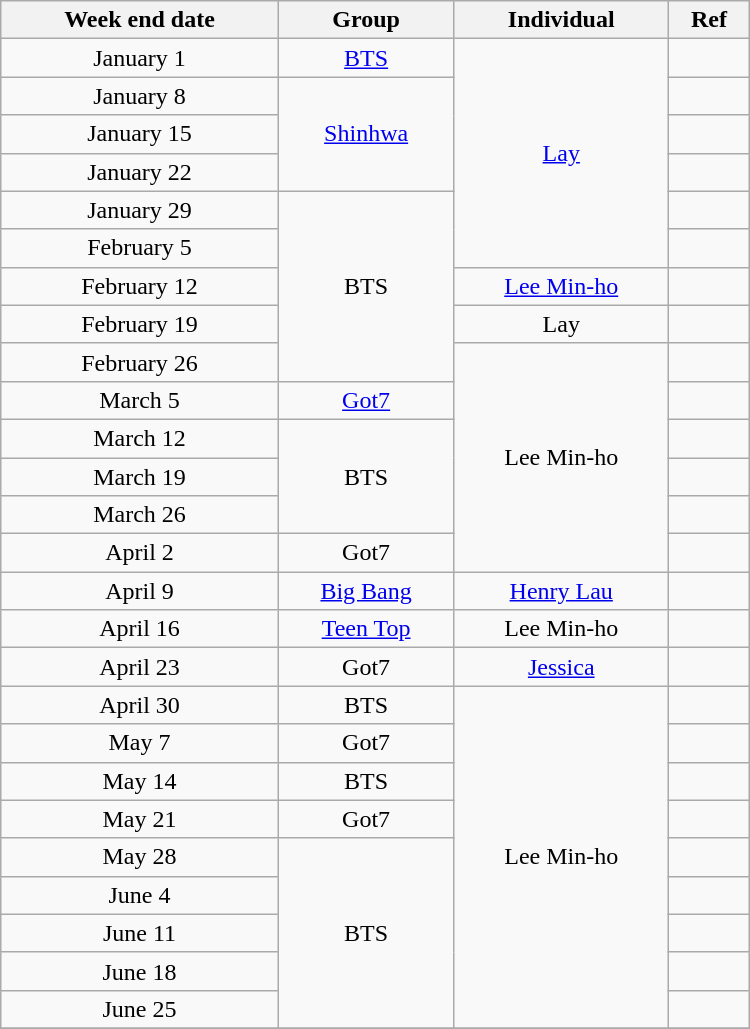<table class="wikitable" style="text-align:center; width:500px">
<tr>
<th>Week end date</th>
<th>Group</th>
<th>Individual</th>
<th>Ref</th>
</tr>
<tr>
<td>January 1</td>
<td><a href='#'>BTS</a></td>
<td rowspan="6"><a href='#'>Lay</a></td>
<td></td>
</tr>
<tr>
<td>January 8</td>
<td rowspan="3"><a href='#'>Shinhwa</a></td>
<td></td>
</tr>
<tr>
<td>January 15</td>
<td></td>
</tr>
<tr>
<td>January 22</td>
<td></td>
</tr>
<tr>
<td>January 29</td>
<td rowspan="5">BTS</td>
<td></td>
</tr>
<tr>
<td>February 5</td>
<td></td>
</tr>
<tr>
<td>February 12</td>
<td><a href='#'>Lee Min-ho</a></td>
<td></td>
</tr>
<tr>
<td>February 19</td>
<td>Lay</td>
<td></td>
</tr>
<tr>
<td>February 26</td>
<td rowspan="6">Lee Min-ho</td>
<td></td>
</tr>
<tr>
<td>March 5</td>
<td><a href='#'>Got7</a></td>
<td></td>
</tr>
<tr>
<td>March 12</td>
<td rowspan="3">BTS</td>
<td></td>
</tr>
<tr>
<td>March 19</td>
<td></td>
</tr>
<tr>
<td>March 26</td>
<td></td>
</tr>
<tr>
<td>April 2</td>
<td>Got7</td>
<td></td>
</tr>
<tr>
<td>April 9</td>
<td><a href='#'>Big Bang</a></td>
<td><a href='#'>Henry Lau</a></td>
<td></td>
</tr>
<tr>
<td>April 16</td>
<td><a href='#'>Teen Top</a></td>
<td>Lee Min-ho</td>
<td></td>
</tr>
<tr>
<td>April 23</td>
<td>Got7</td>
<td><a href='#'>Jessica</a></td>
<td></td>
</tr>
<tr>
<td>April 30</td>
<td>BTS</td>
<td rowspan="9">Lee Min-ho</td>
<td></td>
</tr>
<tr>
<td>May 7</td>
<td>Got7</td>
<td></td>
</tr>
<tr>
<td>May 14</td>
<td>BTS</td>
<td></td>
</tr>
<tr>
<td>May 21</td>
<td>Got7</td>
<td></td>
</tr>
<tr>
<td>May 28</td>
<td rowspan="5">BTS</td>
<td></td>
</tr>
<tr>
<td>June 4</td>
<td></td>
</tr>
<tr>
<td>June 11</td>
<td></td>
</tr>
<tr>
<td>June 18</td>
<td></td>
</tr>
<tr>
<td>June 25</td>
<td></td>
</tr>
<tr>
</tr>
</table>
